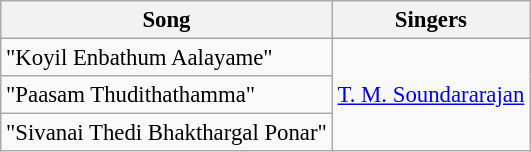<table class="wikitable" style="font-size:95%;">
<tr>
<th>Song</th>
<th>Singers</th>
</tr>
<tr>
<td>"Koyil Enbathum Aalayame"</td>
<td rowspan=3><a href='#'>T. M. Soundararajan</a></td>
</tr>
<tr>
<td>"Paasam Thudithathamma"</td>
</tr>
<tr>
<td>"Sivanai Thedi Bhakthargal Ponar"</td>
</tr>
</table>
